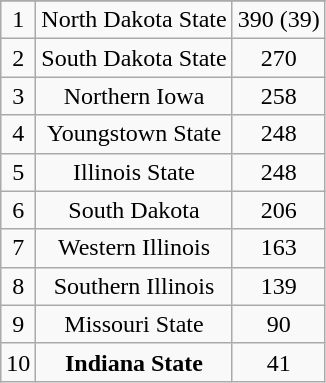<table class="wikitable">
<tr align="center">
</tr>
<tr align="center">
<td>1</td>
<td>North Dakota State</td>
<td>390 (39)</td>
</tr>
<tr align="center">
<td>2</td>
<td>South Dakota State</td>
<td>270</td>
</tr>
<tr align="center">
<td>3</td>
<td>Northern Iowa</td>
<td>258</td>
</tr>
<tr align="center">
<td>4</td>
<td>Youngstown State</td>
<td>248</td>
</tr>
<tr align="center">
<td>5</td>
<td>Illinois State</td>
<td>248</td>
</tr>
<tr align="center">
<td>6</td>
<td>South Dakota</td>
<td>206</td>
</tr>
<tr align="center">
<td>7</td>
<td>Western Illinois</td>
<td>163</td>
</tr>
<tr align="center">
<td>8</td>
<td>Southern Illinois</td>
<td>139</td>
</tr>
<tr align="center">
<td>9</td>
<td>Missouri State</td>
<td>90</td>
</tr>
<tr align="center">
<td>10</td>
<td><strong>Indiana State</strong></td>
<td>41</td>
</tr>
</table>
